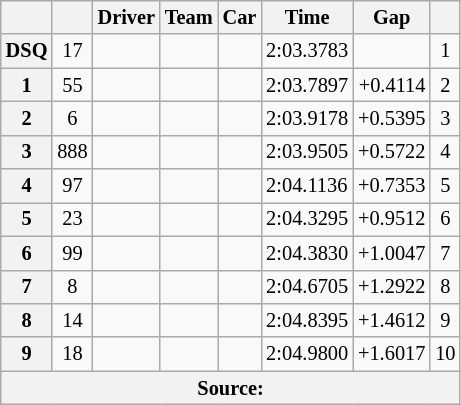<table class="wikitable" style="font-size: 85%">
<tr>
<th></th>
<th></th>
<th>Driver</th>
<th>Team</th>
<th>Car</th>
<th>Time</th>
<th>Gap</th>
<th></th>
</tr>
<tr>
<th>DSQ</th>
<td align="center">17</td>
<td></td>
<td></td>
<td></td>
<td>2:03.3783</td>
<td></td>
<td align="center">1</td>
</tr>
<tr>
<th>1</th>
<td align="center">55</td>
<td></td>
<td></td>
<td></td>
<td>2:03.7897</td>
<td align="right">+0.4114</td>
<td align="center">2</td>
</tr>
<tr>
<th>2</th>
<td align="center">6</td>
<td></td>
<td></td>
<td></td>
<td>2:03.9178</td>
<td align="right">+0.5395</td>
<td align="center">3</td>
</tr>
<tr>
<th>3</th>
<td align="center">888</td>
<td></td>
<td></td>
<td></td>
<td>2:03.9505</td>
<td align="right">+0.5722</td>
<td align="center">4</td>
</tr>
<tr>
<th>4</th>
<td align="center">97</td>
<td></td>
<td></td>
<td></td>
<td>2:04.1136</td>
<td align="right">+0.7353</td>
<td align="center">5</td>
</tr>
<tr>
<th>5</th>
<td align="center">23</td>
<td></td>
<td></td>
<td></td>
<td>2:04.3295</td>
<td align="right">+0.9512</td>
<td align="center">6</td>
</tr>
<tr>
<th>6</th>
<td align="center">99</td>
<td></td>
<td></td>
<td></td>
<td>2:04.3830</td>
<td align="right">+1.0047</td>
<td align="center">7</td>
</tr>
<tr>
<th>7</th>
<td align="center">8</td>
<td></td>
<td></td>
<td></td>
<td>2:04.6705</td>
<td align="right">+1.2922</td>
<td align="center">8</td>
</tr>
<tr>
<th>8</th>
<td align="center">14</td>
<td></td>
<td></td>
<td></td>
<td>2:04.8395</td>
<td align="right">+1.4612</td>
<td align="center">9</td>
</tr>
<tr>
<th>9</th>
<td align="center">18</td>
<td></td>
<td></td>
<td></td>
<td>2:04.9800</td>
<td align="right">+1.6017</td>
<td align="center">10</td>
</tr>
<tr>
<th colspan="8">Source:</th>
</tr>
</table>
